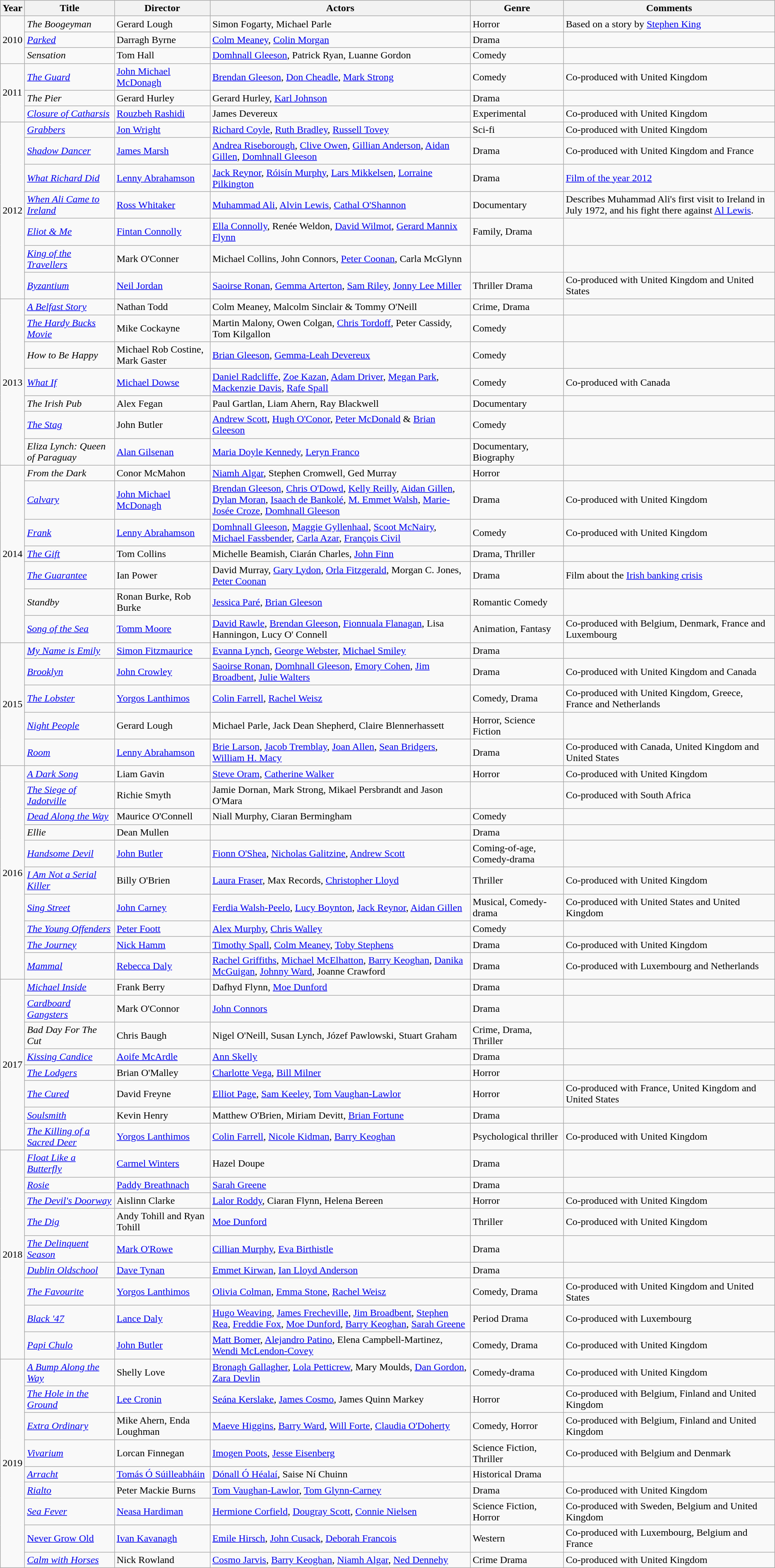<table class="wikitable sortable">
<tr>
<th>Year</th>
<th>Title</th>
<th>Director</th>
<th>Actors</th>
<th>Genre</th>
<th class=unsortable>Comments</th>
</tr>
<tr>
<td rowspan = "3">2010</td>
<td><em>The Boogeyman</em></td>
<td>Gerard Lough</td>
<td>Simon Fogarty, Michael Parle</td>
<td>Horror</td>
<td>Based on a story by <a href='#'>Stephen King</a></td>
</tr>
<tr>
<td><em> <a href='#'>Parked</a> </em></td>
<td>Darragh Byrne</td>
<td><a href='#'>Colm Meaney</a>, <a href='#'>Colin Morgan</a></td>
<td>Drama</td>
<td></td>
</tr>
<tr>
<td><em>Sensation</em></td>
<td>Tom Hall</td>
<td><a href='#'>Domhnall Gleeson</a>, Patrick Ryan, Luanne Gordon</td>
<td>Comedy</td>
<td></td>
</tr>
<tr>
<td rowspan = "3">2011</td>
<td><em><a href='#'>The Guard</a></em></td>
<td><a href='#'>John Michael McDonagh</a></td>
<td><a href='#'>Brendan Gleeson</a>, <a href='#'>Don Cheadle</a>, <a href='#'>Mark Strong</a></td>
<td>Comedy</td>
<td>Co-produced with United Kingdom</td>
</tr>
<tr>
<td><em>The Pier</em></td>
<td>Gerard Hurley</td>
<td>Gerard Hurley, <a href='#'>Karl Johnson</a></td>
<td>Drama</td>
<td></td>
</tr>
<tr>
<td><em><a href='#'>Closure of Catharsis</a></em></td>
<td><a href='#'>Rouzbeh Rashidi</a></td>
<td>James Devereux</td>
<td>Experimental</td>
<td>Co-produced with United Kingdom</td>
</tr>
<tr>
<td rowspan = "7">2012</td>
<td><em><a href='#'>Grabbers</a></em></td>
<td><a href='#'>Jon Wright</a></td>
<td><a href='#'>Richard Coyle</a>, <a href='#'>Ruth Bradley</a>, <a href='#'>Russell Tovey</a></td>
<td>Sci-fi</td>
<td>Co-produced with United Kingdom</td>
</tr>
<tr>
<td><em><a href='#'>Shadow Dancer</a></em></td>
<td><a href='#'>James Marsh</a></td>
<td><a href='#'>Andrea Riseborough</a>, <a href='#'>Clive Owen</a>, <a href='#'>Gillian Anderson</a>, <a href='#'>Aidan Gillen</a>, <a href='#'>Domhnall Gleeson</a></td>
<td>Drama</td>
<td>Co-produced with United Kingdom and France</td>
</tr>
<tr>
<td><em><a href='#'>What Richard Did</a></em></td>
<td><a href='#'>Lenny Abrahamson</a></td>
<td><a href='#'>Jack Reynor</a>, <a href='#'>Róisín Murphy</a>, <a href='#'>Lars Mikkelsen</a>, <a href='#'>Lorraine Pilkington</a></td>
<td>Drama</td>
<td><a href='#'>Film of the year 2012</a></td>
</tr>
<tr>
<td><em><a href='#'>When Ali Came to Ireland</a></em></td>
<td><a href='#'>Ross Whitaker</a></td>
<td><a href='#'>Muhammad Ali</a>, <a href='#'>Alvin Lewis</a>, <a href='#'>Cathal O'Shannon</a></td>
<td>Documentary</td>
<td>Describes Muhammad Ali's first visit to Ireland in July 1972, and his fight there against <a href='#'>Al Lewis</a>.</td>
</tr>
<tr>
<td><em><a href='#'>Eliot & Me</a></em></td>
<td><a href='#'>Fintan Connolly</a></td>
<td><a href='#'>Ella Connolly</a>, Renée Weldon, <a href='#'>David Wilmot</a>, <a href='#'>Gerard Mannix Flynn</a></td>
<td>Family, Drama</td>
<td></td>
</tr>
<tr>
<td><em><a href='#'>King of the Travellers</a></em></td>
<td>Mark O'Conner</td>
<td>Michael Collins, John Connors, <a href='#'>Peter Coonan</a>, Carla McGlynn</td>
<td></td>
<td></td>
</tr>
<tr>
<td><em><a href='#'>Byzantium</a></em></td>
<td><a href='#'>Neil Jordan</a></td>
<td><a href='#'>Saoirse Ronan</a>, <a href='#'>Gemma Arterton</a>, <a href='#'>Sam Riley</a>, <a href='#'>Jonny Lee Miller</a></td>
<td>Thriller Drama</td>
<td>Co-produced with United Kingdom and United States</td>
</tr>
<tr>
<td rowspan = "7">2013</td>
<td><em><a href='#'>A Belfast Story</a></em></td>
<td>Nathan Todd</td>
<td>Colm Meaney, Malcolm Sinclair & Tommy O'Neill</td>
<td>Crime, Drama</td>
<td></td>
</tr>
<tr>
<td><em><a href='#'>The Hardy Bucks Movie</a></em></td>
<td>Mike Cockayne</td>
<td>Martin Malony, Owen Colgan, <a href='#'>Chris Tordoff</a>, Peter Cassidy, Tom Kilgallon</td>
<td>Comedy</td>
<td></td>
</tr>
<tr>
<td><em>How to Be Happy</em></td>
<td>Michael Rob Costine, Mark Gaster</td>
<td><a href='#'>Brian Gleeson</a>, <a href='#'>Gemma-Leah Devereux</a></td>
<td>Comedy</td>
<td></td>
</tr>
<tr>
<td><em><a href='#'>What If</a></em></td>
<td><a href='#'>Michael Dowse</a></td>
<td><a href='#'>Daniel Radcliffe</a>, <a href='#'>Zoe Kazan</a>, <a href='#'>Adam Driver</a>, <a href='#'>Megan Park</a>, <a href='#'>Mackenzie Davis</a>, <a href='#'>Rafe Spall</a></td>
<td>Comedy</td>
<td>Co-produced with Canada</td>
</tr>
<tr>
<td><em>The Irish Pub</em></td>
<td>Alex Fegan</td>
<td>Paul Gartlan, Liam Ahern, Ray Blackwell</td>
<td>Documentary</td>
<td></td>
</tr>
<tr>
<td><em><a href='#'>The Stag</a></em></td>
<td>John Butler</td>
<td><a href='#'>Andrew Scott</a>, <a href='#'>Hugh O'Conor</a>, <a href='#'>Peter McDonald</a> & <a href='#'>Brian Gleeson</a></td>
<td>Comedy</td>
<td></td>
</tr>
<tr>
<td><em>Eliza Lynch: Queen of Paraguay</em></td>
<td><a href='#'>Alan Gilsenan</a></td>
<td><a href='#'>Maria Doyle Kennedy</a>, <a href='#'>Leryn Franco</a></td>
<td>Documentary, Biography</td>
<td></td>
</tr>
<tr>
<td rowspan = "7">2014</td>
<td><em>From the Dark</em></td>
<td>Conor McMahon</td>
<td><a href='#'>Niamh Algar</a>, Stephen Cromwell, Ged Murray</td>
<td>Horror</td>
<td></td>
</tr>
<tr>
<td><em><a href='#'>Calvary</a></em></td>
<td><a href='#'>John Michael McDonagh</a></td>
<td><a href='#'>Brendan Gleeson</a>, <a href='#'>Chris O'Dowd</a>, <a href='#'>Kelly Reilly</a>, <a href='#'>Aidan Gillen</a>,<br><a href='#'>Dylan Moran</a>, <a href='#'>Isaach de Bankolé</a>, <a href='#'>M. Emmet Walsh</a>, <a href='#'>Marie-Josée Croze</a>, <a href='#'>Domhnall Gleeson</a></td>
<td>Drama</td>
<td>Co-produced with United Kingdom</td>
</tr>
<tr>
<td><em><a href='#'>Frank</a></em></td>
<td><a href='#'>Lenny Abrahamson</a></td>
<td><a href='#'>Domhnall Gleeson</a>, <a href='#'>Maggie Gyllenhaal</a>, <a href='#'>Scoot McNairy</a>, <a href='#'>Michael Fassbender</a>, <a href='#'>Carla Azar</a>, <a href='#'>François Civil</a></td>
<td>Comedy</td>
<td>Co-produced with United Kingdom</td>
</tr>
<tr>
<td><em><a href='#'>The Gift</a></em></td>
<td>Tom Collins</td>
<td>Michelle Beamish, Ciarán Charles, <a href='#'>John Finn</a></td>
<td>Drama, Thriller</td>
<td></td>
</tr>
<tr>
<td><em><a href='#'>The Guarantee</a></em></td>
<td>Ian Power</td>
<td>David Murray, <a href='#'>Gary Lydon</a>, <a href='#'>Orla Fitzgerald</a>, Morgan C. Jones, <a href='#'>Peter Coonan</a></td>
<td>Drama</td>
<td>Film about the <a href='#'>Irish banking crisis</a></td>
</tr>
<tr>
<td><em>Standby</em></td>
<td>Ronan Burke, Rob Burke</td>
<td><a href='#'>Jessica Paré</a>, <a href='#'>Brian Gleeson</a></td>
<td>Romantic Comedy</td>
<td></td>
</tr>
<tr>
<td><em><a href='#'>Song of the Sea</a></em></td>
<td><a href='#'>Tomm Moore</a></td>
<td><a href='#'>David Rawle</a>, <a href='#'>Brendan Gleeson</a>, <a href='#'>Fionnuala Flanagan</a>, Lisa Hanningon, Lucy O' Connell</td>
<td>Animation, Fantasy</td>
<td>Co-produced with Belgium, Denmark, France and Luxembourg</td>
</tr>
<tr>
<td rowspan = "5">2015</td>
<td><em><a href='#'>My Name is Emily</a></em></td>
<td><a href='#'>Simon Fitzmaurice</a></td>
<td><a href='#'>Evanna Lynch</a>, <a href='#'>George Webster</a>, <a href='#'>Michael Smiley</a></td>
<td>Drama</td>
</tr>
<tr>
<td><em><a href='#'>Brooklyn</a></em></td>
<td><a href='#'>John Crowley</a></td>
<td><a href='#'>Saoirse Ronan</a>, <a href='#'>Domhnall Gleeson</a>, <a href='#'>Emory Cohen</a>, <a href='#'>Jim Broadbent</a>, <a href='#'>Julie Walters</a></td>
<td>Drama</td>
<td>Co-produced with United Kingdom and Canada</td>
</tr>
<tr>
<td><em><a href='#'>The Lobster</a></em></td>
<td><a href='#'>Yorgos Lanthimos</a></td>
<td><a href='#'>Colin Farrell</a>, <a href='#'>Rachel Weisz</a></td>
<td>Comedy, Drama</td>
<td>Co-produced with United Kingdom, Greece, France and Netherlands</td>
</tr>
<tr>
<td><em><a href='#'>Night People</a></em></td>
<td>Gerard Lough</td>
<td>Michael Parle, Jack Dean Shepherd, Claire Blennerhassett</td>
<td>Horror, Science Fiction</td>
<td></td>
</tr>
<tr>
<td><em><a href='#'>Room</a></em></td>
<td><a href='#'>Lenny Abrahamson</a></td>
<td><a href='#'>Brie Larson</a>, <a href='#'>Jacob Tremblay</a>, <a href='#'>Joan Allen</a>, <a href='#'>Sean Bridgers</a>, <a href='#'>William H. Macy</a></td>
<td>Drama</td>
<td>Co-produced with Canada, United Kingdom and United States</td>
</tr>
<tr>
<td rowspan = "10">2016</td>
<td><em><a href='#'>A Dark Song</a></em></td>
<td>Liam Gavin</td>
<td><a href='#'>Steve Oram</a>, <a href='#'>Catherine Walker</a></td>
<td>Horror</td>
<td>Co-produced with United Kingdom</td>
</tr>
<tr>
<td><em><a href='#'>The Siege of Jadotville</a></em></td>
<td>Richie Smyth</td>
<td>Jamie Dornan, Mark Strong, Mikael Persbrandt and Jason O'Mara</td>
<td></td>
<td>Co-produced with South Africa</td>
</tr>
<tr>
<td><em><a href='#'>Dead Along the Way</a></em></td>
<td>Maurice O'Connell</td>
<td>Niall Murphy, Ciaran Bermingham</td>
<td>Comedy</td>
<td></td>
</tr>
<tr>
<td><em>Ellie</em></td>
<td>Dean Mullen</td>
<td></td>
<td>Drama</td>
<td></td>
</tr>
<tr>
<td><em><a href='#'>Handsome Devil</a></em></td>
<td><a href='#'>John Butler</a></td>
<td><a href='#'>Fionn O'Shea</a>, <a href='#'>Nicholas Galitzine</a>, <a href='#'>Andrew Scott</a></td>
<td>Coming-of-age, Comedy-drama</td>
</tr>
<tr>
<td><em><a href='#'>I Am Not a Serial Killer</a></em></td>
<td>Billy O'Brien</td>
<td><a href='#'>Laura Fraser</a>, Max Records, <a href='#'>Christopher Lloyd </a></td>
<td>Thriller</td>
<td>Co-produced with United Kingdom</td>
</tr>
<tr>
<td><em><a href='#'>Sing Street</a></em></td>
<td><a href='#'>John Carney</a></td>
<td><a href='#'>Ferdia Walsh-Peelo</a>, <a href='#'>Lucy Boynton</a>, <a href='#'>Jack Reynor</a>, <a href='#'>Aidan Gillen</a></td>
<td>Musical, Comedy-drama</td>
<td>Co-produced with United States and United Kingdom</td>
</tr>
<tr>
<td><em><a href='#'>The Young Offenders</a></em></td>
<td><a href='#'>Peter Foott</a></td>
<td><a href='#'>Alex Murphy</a>, <a href='#'>Chris Walley</a></td>
<td>Comedy</td>
<td></td>
</tr>
<tr>
<td><em><a href='#'>The Journey</a></em></td>
<td><a href='#'>Nick Hamm</a></td>
<td><a href='#'>Timothy Spall</a>, <a href='#'>Colm Meaney</a>, <a href='#'>Toby Stephens</a></td>
<td>Drama</td>
<td>Co-produced with United Kingdom</td>
</tr>
<tr>
<td><em><a href='#'>Mammal</a></em></td>
<td><a href='#'>Rebecca Daly</a></td>
<td><a href='#'>Rachel Griffiths</a>, <a href='#'>Michael McElhatton</a>, <a href='#'>Barry Keoghan</a>, <a href='#'>Danika McGuigan</a>, <a href='#'>Johnny Ward</a>, Joanne Crawford</td>
<td>Drama</td>
<td>Co-produced with Luxembourg and Netherlands</td>
</tr>
<tr>
<td rowspan = "8">2017</td>
<td><em><a href='#'>Michael Inside</a></em></td>
<td>Frank Berry</td>
<td>Dafhyd Flynn, <a href='#'>Moe Dunford</a></td>
<td>Drama</td>
<td></td>
</tr>
<tr>
<td><em><a href='#'>Cardboard Gangsters</a></em></td>
<td>Mark O'Connor</td>
<td><a href='#'>John Connors</a></td>
<td>Drama</td>
<td></td>
</tr>
<tr>
<td><em>Bad Day For The Cut</em></td>
<td>Chris Baugh</td>
<td>Nigel O'Neill, Susan Lynch, Józef Pawlowski, Stuart Graham</td>
<td>Crime, Drama, Thriller</td>
<td></td>
</tr>
<tr>
<td><em><a href='#'>Kissing Candice</a></em></td>
<td><a href='#'>Aoife McArdle</a></td>
<td><a href='#'>Ann Skelly</a></td>
<td>Drama</td>
<td></td>
</tr>
<tr>
<td><em><a href='#'>The Lodgers</a></em></td>
<td>Brian O'Malley</td>
<td><a href='#'>Charlotte Vega</a>, <a href='#'>Bill Milner</a></td>
<td>Horror</td>
<td></td>
</tr>
<tr>
<td><em><a href='#'>The Cured</a></em></td>
<td>David Freyne</td>
<td><a href='#'>Elliot Page</a>, <a href='#'>Sam Keeley</a>, <a href='#'>Tom Vaughan-Lawlor</a></td>
<td>Horror</td>
<td>Co-produced with France, United Kingdom and United States</td>
</tr>
<tr>
<td><em><a href='#'>Soulsmith</a></em></td>
<td>Kevin Henry</td>
<td>Matthew O'Brien, Miriam Devitt, <a href='#'>Brian Fortune</a></td>
<td>Drama</td>
<td></td>
</tr>
<tr>
<td><em><a href='#'>The Killing of a Sacred Deer</a></em></td>
<td><a href='#'>Yorgos Lanthimos</a></td>
<td><a href='#'>Colin Farrell</a>, <a href='#'>Nicole Kidman</a>, <a href='#'>Barry Keoghan</a></td>
<td>Psychological thriller</td>
<td>Co-produced with United Kingdom</td>
</tr>
<tr>
<td rowspan = "9">2018</td>
<td><em><a href='#'>Float Like a Butterfly</a></em></td>
<td><a href='#'>Carmel Winters</a></td>
<td>Hazel Doupe</td>
<td>Drama</td>
<td></td>
</tr>
<tr>
<td><em><a href='#'>Rosie</a></em></td>
<td><a href='#'>Paddy Breathnach</a></td>
<td><a href='#'>Sarah Greene</a></td>
<td>Drama</td>
<td></td>
</tr>
<tr>
<td><em><a href='#'>The Devil's Doorway</a></em></td>
<td>Aislinn Clarke</td>
<td><a href='#'>Lalor Roddy</a>, Ciaran Flynn, Helena Bereen</td>
<td>Horror</td>
<td>Co-produced with United Kingdom</td>
</tr>
<tr>
<td><em><a href='#'>The Dig</a></em></td>
<td>Andy Tohill and Ryan Tohill</td>
<td><a href='#'>Moe Dunford</a></td>
<td>Thriller</td>
<td>Co-produced with United Kingdom</td>
</tr>
<tr>
<td><em><a href='#'>The Delinquent Season</a></em></td>
<td><a href='#'>Mark O'Rowe</a></td>
<td><a href='#'>Cillian Murphy</a>, <a href='#'>Eva Birthistle</a></td>
<td>Drama</td>
<td></td>
</tr>
<tr>
<td><em><a href='#'>Dublin Oldschool</a></em></td>
<td><a href='#'>Dave Tynan</a></td>
<td><a href='#'>Emmet Kirwan</a>, <a href='#'>Ian Lloyd Anderson</a></td>
<td>Drama</td>
<td></td>
</tr>
<tr>
<td><em><a href='#'>The Favourite</a></em></td>
<td><a href='#'>Yorgos Lanthimos</a></td>
<td><a href='#'>Olivia Colman</a>, <a href='#'>Emma Stone</a>, <a href='#'>Rachel Weisz</a></td>
<td>Comedy, Drama</td>
<td>Co-produced with United Kingdom and United States</td>
</tr>
<tr>
<td><em><a href='#'>Black '47</a></em></td>
<td><a href='#'>Lance Daly</a></td>
<td><a href='#'>Hugo Weaving</a>, <a href='#'>James Frecheville</a>, <a href='#'>Jim Broadbent</a>, <a href='#'>Stephen Rea</a>, <a href='#'>Freddie Fox</a>, <a href='#'>Moe Dunford</a>, <a href='#'>Barry Keoghan</a>, <a href='#'>Sarah Greene</a></td>
<td>Period Drama</td>
<td>Co-produced with Luxembourg</td>
</tr>
<tr>
<td><em><a href='#'>Papi Chulo</a></em></td>
<td><a href='#'>John Butler</a></td>
<td><a href='#'>Matt Bomer</a>, <a href='#'>Alejandro Patino</a>, Elena Campbell-Martinez, <a href='#'>Wendi McLendon-Covey</a></td>
<td>Comedy, Drama</td>
<td>Co-produced with United Kingdom</td>
</tr>
<tr>
<td rowspan="9">2019</td>
<td><em><a href='#'>A Bump Along the Way</a></em></td>
<td>Shelly Love</td>
<td><a href='#'>Bronagh Gallagher</a>, <a href='#'>Lola Petticrew</a>, Mary Moulds, <a href='#'>Dan Gordon</a>, <a href='#'>Zara Devlin</a></td>
<td>Comedy-drama</td>
<td>Co-produced with United Kingdom</td>
</tr>
<tr>
<td><em><a href='#'>The Hole in the Ground</a></em></td>
<td><a href='#'>Lee Cronin</a></td>
<td><a href='#'>Seána Kerslake</a>, <a href='#'>James Cosmo</a>, James Quinn Markey</td>
<td>Horror</td>
<td>Co-produced with Belgium, Finland and United Kingdom</td>
</tr>
<tr>
<td><em><a href='#'>Extra Ordinary</a></em></td>
<td>Mike Ahern, Enda Loughman</td>
<td><a href='#'>Maeve Higgins</a>, <a href='#'>Barry Ward</a>, <a href='#'>Will Forte</a>, <a href='#'>Claudia O'Doherty</a></td>
<td>Comedy, Horror</td>
<td>Co-produced with Belgium, Finland and United Kingdom</td>
</tr>
<tr>
<td><em><a href='#'>Vivarium</a></em></td>
<td>Lorcan Finnegan</td>
<td><a href='#'>Imogen Poots</a>, <a href='#'>Jesse Eisenberg</a></td>
<td>Science Fiction, Thriller</td>
<td>Co-produced with Belgium and Denmark</td>
</tr>
<tr>
<td><em><a href='#'>Arracht</a></em></td>
<td><a href='#'>Tomás Ó Súilleabháin</a></td>
<td><a href='#'>Dónall Ó Héalaí</a>, Saise Ní Chuinn</td>
<td>Historical Drama</td>
<td></td>
</tr>
<tr>
<td><em><a href='#'>Rialto</a></em></td>
<td>Peter Mackie Burns</td>
<td><a href='#'>Tom Vaughan-Lawlor</a>, <a href='#'>Tom Glynn-Carney</a></td>
<td>Drama</td>
<td>Co-produced with United Kingdom</td>
</tr>
<tr>
<td><em><a href='#'>Sea Fever</a></em></td>
<td><a href='#'>Neasa Hardiman</a></td>
<td><a href='#'>Hermione Corfield</a>, <a href='#'>Dougray Scott</a>, <a href='#'>Connie Nielsen</a></td>
<td>Science Fiction, Horror</td>
<td>Co-produced with Sweden, Belgium and United Kingdom</td>
</tr>
<tr>
<td><a href='#'>Never Grow Old</a></td>
<td><a href='#'>Ivan Kavanagh</a></td>
<td><a href='#'>Emile Hirsch</a>, <a href='#'>John Cusack</a>, <a href='#'>Deborah Francois</a></td>
<td>Western</td>
<td>Co-produced with Luxembourg, Belgium and France</td>
</tr>
<tr>
<td><em><a href='#'>Calm with Horses</a></em></td>
<td>Nick Rowland</td>
<td><a href='#'>Cosmo Jarvis</a>, <a href='#'>Barry Keoghan</a>, <a href='#'>Niamh Algar</a>, <a href='#'>Ned Dennehy</a></td>
<td>Crime Drama</td>
<td>Co-produced with United Kingdom</td>
</tr>
</table>
